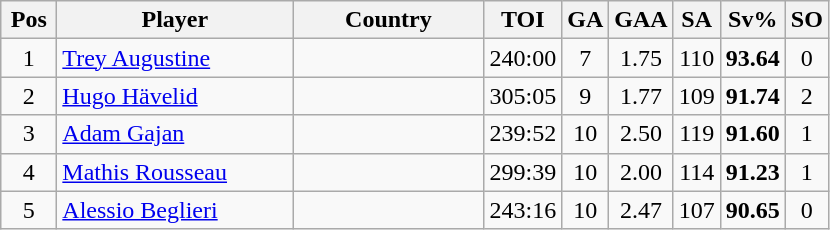<table class="wikitable sortable" style="text-align: center;">
<tr>
<th width=30>Pos</th>
<th width=150>Player</th>
<th width=120>Country</th>
<th width=20>TOI</th>
<th width=20>GA</th>
<th width=20>GAA</th>
<th width=20>SA</th>
<th width=20>Sv%</th>
<th width=20>SO</th>
</tr>
<tr>
<td>1</td>
<td align="left"><a href='#'>Trey Augustine</a></td>
<td align="left"></td>
<td>240:00</td>
<td>7</td>
<td>1.75</td>
<td>110</td>
<td><strong>93.64</strong></td>
<td>0</td>
</tr>
<tr>
<td>2</td>
<td align="left"><a href='#'>Hugo Hävelid</a></td>
<td align="left"></td>
<td>305:05</td>
<td>9</td>
<td>1.77</td>
<td>109</td>
<td><strong>91.74</strong></td>
<td>2</td>
</tr>
<tr>
<td>3</td>
<td align="left"><a href='#'>Adam Gajan</a></td>
<td align="left"></td>
<td>239:52</td>
<td>10</td>
<td>2.50</td>
<td>119</td>
<td><strong>91.60</strong></td>
<td>1</td>
</tr>
<tr>
<td>4</td>
<td align="left"><a href='#'>Mathis Rousseau</a></td>
<td align="left"></td>
<td>299:39</td>
<td>10</td>
<td>2.00</td>
<td>114</td>
<td><strong>91.23</strong></td>
<td>1</td>
</tr>
<tr>
<td>5</td>
<td align="left"><a href='#'>Alessio Beglieri</a></td>
<td align="left"></td>
<td>243:16</td>
<td>10</td>
<td>2.47</td>
<td>107</td>
<td><strong>90.65</strong></td>
<td>0</td>
</tr>
</table>
